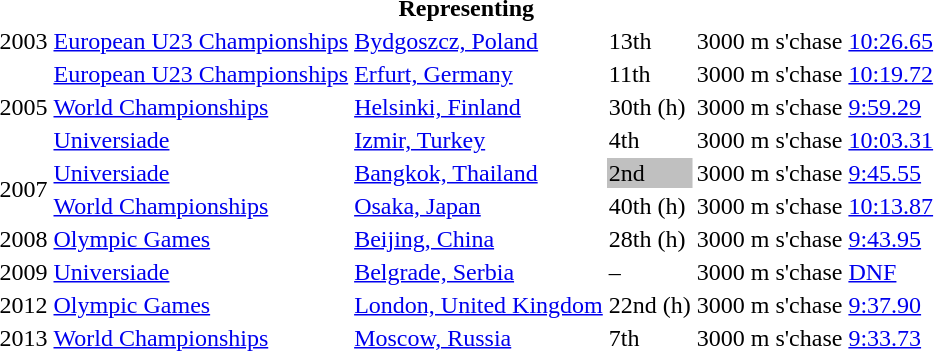<table>
<tr>
<th colspan="6">Representing </th>
</tr>
<tr>
<td>2003</td>
<td><a href='#'>European U23 Championships</a></td>
<td><a href='#'>Bydgoszcz, Poland</a></td>
<td>13th</td>
<td>3000 m s'chase</td>
<td><a href='#'>10:26.65</a></td>
</tr>
<tr>
<td rowspan=3>2005</td>
<td><a href='#'>European U23 Championships</a></td>
<td><a href='#'>Erfurt, Germany</a></td>
<td>11th</td>
<td>3000 m s'chase</td>
<td><a href='#'>10:19.72</a></td>
</tr>
<tr>
<td><a href='#'>World Championships</a></td>
<td><a href='#'>Helsinki, Finland</a></td>
<td>30th (h)</td>
<td>3000 m s'chase</td>
<td><a href='#'>9:59.29</a></td>
</tr>
<tr>
<td><a href='#'>Universiade</a></td>
<td><a href='#'>Izmir, Turkey</a></td>
<td>4th</td>
<td>3000 m s'chase</td>
<td><a href='#'>10:03.31</a></td>
</tr>
<tr>
<td rowspan=2>2007</td>
<td><a href='#'>Universiade</a></td>
<td><a href='#'>Bangkok, Thailand</a></td>
<td bgcolor=silver>2nd</td>
<td>3000 m s'chase</td>
<td><a href='#'>9:45.55</a></td>
</tr>
<tr>
<td><a href='#'>World Championships</a></td>
<td><a href='#'>Osaka, Japan</a></td>
<td>40th (h)</td>
<td>3000 m s'chase</td>
<td><a href='#'>10:13.87</a></td>
</tr>
<tr>
<td>2008</td>
<td><a href='#'>Olympic Games</a></td>
<td><a href='#'>Beijing, China</a></td>
<td>28th (h)</td>
<td>3000 m s'chase</td>
<td><a href='#'>9:43.95</a></td>
</tr>
<tr>
<td>2009</td>
<td><a href='#'>Universiade</a></td>
<td><a href='#'>Belgrade, Serbia</a></td>
<td>–</td>
<td>3000 m s'chase</td>
<td><a href='#'>DNF</a></td>
</tr>
<tr>
<td>2012</td>
<td><a href='#'>Olympic Games</a></td>
<td><a href='#'>London, United Kingdom</a></td>
<td>22nd (h)</td>
<td>3000 m s'chase</td>
<td><a href='#'>9:37.90</a></td>
</tr>
<tr>
<td>2013</td>
<td><a href='#'>World Championships</a></td>
<td><a href='#'>Moscow, Russia</a></td>
<td>7th</td>
<td>3000 m s'chase</td>
<td><a href='#'>9:33.73</a></td>
</tr>
</table>
